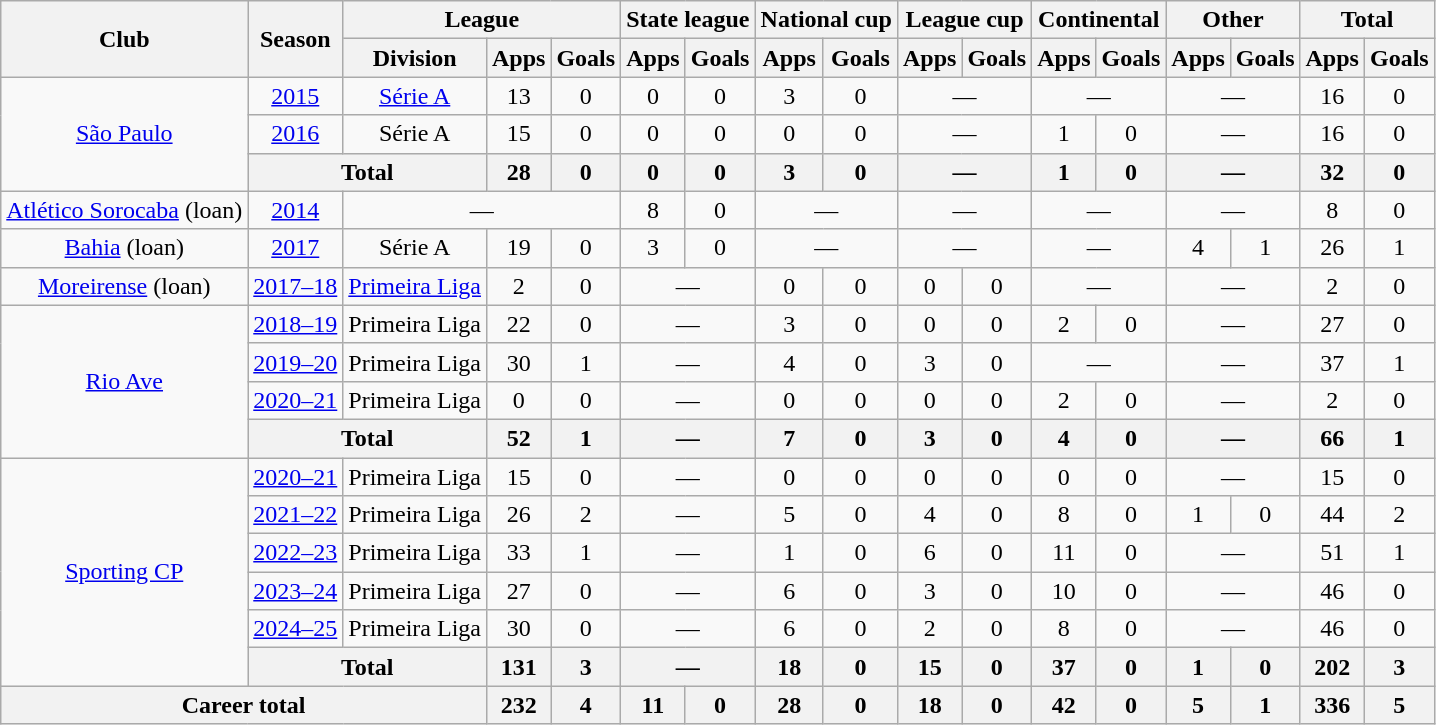<table class="wikitable" style="text-align: center;">
<tr>
<th rowspan="2">Club</th>
<th rowspan="2">Season</th>
<th colspan="3">League</th>
<th colspan="2">State league</th>
<th colspan="2">National cup</th>
<th colspan="2">League cup</th>
<th colspan="2">Continental</th>
<th colspan="2">Other</th>
<th colspan="2">Total</th>
</tr>
<tr>
<th>Division</th>
<th>Apps</th>
<th>Goals</th>
<th>Apps</th>
<th>Goals</th>
<th>Apps</th>
<th>Goals</th>
<th>Apps</th>
<th>Goals</th>
<th>Apps</th>
<th>Goals</th>
<th>Apps</th>
<th>Goals</th>
<th>Apps</th>
<th>Goals</th>
</tr>
<tr>
<td rowspan="3"><a href='#'>São Paulo</a></td>
<td><a href='#'>2015</a></td>
<td><a href='#'>Série A</a></td>
<td>13</td>
<td>0</td>
<td>0</td>
<td>0</td>
<td>3</td>
<td>0</td>
<td colspan="2">—</td>
<td colspan="2">—</td>
<td colspan="2">—</td>
<td>16</td>
<td>0</td>
</tr>
<tr>
<td><a href='#'>2016</a></td>
<td>Série A</td>
<td>15</td>
<td>0</td>
<td>0</td>
<td>0</td>
<td>0</td>
<td>0</td>
<td colspan="2">—</td>
<td>1</td>
<td>0</td>
<td colspan="2">—</td>
<td>16</td>
<td>0</td>
</tr>
<tr>
<th colspan="2">Total</th>
<th>28</th>
<th>0</th>
<th>0</th>
<th>0</th>
<th>3</th>
<th>0</th>
<th colspan="2">—</th>
<th>1</th>
<th>0</th>
<th colspan="2">—</th>
<th>32</th>
<th>0</th>
</tr>
<tr>
<td><a href='#'>Atlético Sorocaba</a> (loan)</td>
<td><a href='#'>2014</a></td>
<td colspan="3">—</td>
<td>8</td>
<td>0</td>
<td colspan="2">—</td>
<td colspan="2">—</td>
<td colspan="2">—</td>
<td colspan="2">—</td>
<td>8</td>
<td>0</td>
</tr>
<tr>
<td><a href='#'>Bahia</a> (loan)</td>
<td><a href='#'>2017</a></td>
<td>Série A</td>
<td>19</td>
<td>0</td>
<td>3</td>
<td>0</td>
<td colspan="2">—</td>
<td colspan="2">—</td>
<td colspan="2">—</td>
<td>4</td>
<td>1</td>
<td>26</td>
<td>1</td>
</tr>
<tr>
<td><a href='#'>Moreirense</a> (loan)</td>
<td><a href='#'>2017–18</a></td>
<td><a href='#'>Primeira Liga</a></td>
<td>2</td>
<td>0</td>
<td colspan="2">—</td>
<td>0</td>
<td>0</td>
<td>0</td>
<td>0</td>
<td colspan="2">—</td>
<td colspan="2">—</td>
<td>2</td>
<td>0</td>
</tr>
<tr>
<td rowspan="4"><a href='#'>Rio Ave</a></td>
<td><a href='#'>2018–19</a></td>
<td>Primeira Liga</td>
<td>22</td>
<td>0</td>
<td colspan="2">—</td>
<td>3</td>
<td>0</td>
<td>0</td>
<td>0</td>
<td>2</td>
<td>0</td>
<td colspan="2">—</td>
<td>27</td>
<td>0</td>
</tr>
<tr>
<td><a href='#'>2019–20</a></td>
<td>Primeira Liga</td>
<td>30</td>
<td>1</td>
<td colspan="2">—</td>
<td>4</td>
<td>0</td>
<td>3</td>
<td>0</td>
<td colspan="2">—</td>
<td colspan="2">—</td>
<td>37</td>
<td>1</td>
</tr>
<tr>
<td><a href='#'>2020–21</a></td>
<td>Primeira Liga</td>
<td>0</td>
<td>0</td>
<td colspan="2">—</td>
<td>0</td>
<td>0</td>
<td>0</td>
<td>0</td>
<td>2</td>
<td>0</td>
<td colspan="2">—</td>
<td>2</td>
<td>0</td>
</tr>
<tr>
<th colspan="2">Total</th>
<th>52</th>
<th>1</th>
<th colspan="2">—</th>
<th>7</th>
<th>0</th>
<th>3</th>
<th>0</th>
<th>4</th>
<th>0</th>
<th colspan="2">—</th>
<th>66</th>
<th>1</th>
</tr>
<tr>
<td rowspan="6"><a href='#'>Sporting CP</a></td>
<td><a href='#'>2020–21</a></td>
<td>Primeira Liga</td>
<td>15</td>
<td>0</td>
<td colspan="2">—</td>
<td>0</td>
<td>0</td>
<td>0</td>
<td>0</td>
<td>0</td>
<td>0</td>
<td colspan="2">—</td>
<td>15</td>
<td>0</td>
</tr>
<tr>
<td><a href='#'>2021–22</a></td>
<td>Primeira Liga</td>
<td>26</td>
<td>2</td>
<td colspan="2">—</td>
<td>5</td>
<td>0</td>
<td>4</td>
<td>0</td>
<td>8</td>
<td>0</td>
<td>1</td>
<td>0</td>
<td>44</td>
<td>2</td>
</tr>
<tr>
<td><a href='#'>2022–23</a></td>
<td>Primeira Liga</td>
<td>33</td>
<td>1</td>
<td colspan="2">—</td>
<td>1</td>
<td>0</td>
<td>6</td>
<td>0</td>
<td>11</td>
<td>0</td>
<td colspan="2">—</td>
<td>51</td>
<td>1</td>
</tr>
<tr>
<td><a href='#'>2023–24</a></td>
<td>Primeira Liga</td>
<td>27</td>
<td>0</td>
<td colspan="2">—</td>
<td>6</td>
<td>0</td>
<td>3</td>
<td>0</td>
<td>10</td>
<td>0</td>
<td colspan="2">—</td>
<td>46</td>
<td>0</td>
</tr>
<tr>
<td><a href='#'>2024–25</a></td>
<td>Primeira Liga</td>
<td>30</td>
<td>0</td>
<td colspan="2">—</td>
<td>6</td>
<td>0</td>
<td>2</td>
<td>0</td>
<td>8</td>
<td>0</td>
<td colspan="2">—</td>
<td>46</td>
<td>0</td>
</tr>
<tr>
<th colspan="2">Total</th>
<th>131</th>
<th>3</th>
<th colspan="2">—</th>
<th>18</th>
<th>0</th>
<th>15</th>
<th>0</th>
<th>37</th>
<th>0</th>
<th>1</th>
<th>0</th>
<th>202</th>
<th>3</th>
</tr>
<tr>
<th colspan="3">Career total</th>
<th>232</th>
<th>4</th>
<th>11</th>
<th>0</th>
<th>28</th>
<th>0</th>
<th>18</th>
<th>0</th>
<th>42</th>
<th>0</th>
<th>5</th>
<th>1</th>
<th>336</th>
<th>5</th>
</tr>
</table>
